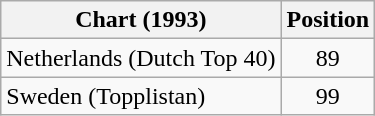<table class="wikitable">
<tr>
<th>Chart (1993)</th>
<th>Position</th>
</tr>
<tr>
<td>Netherlands (Dutch Top 40)</td>
<td align="center">89</td>
</tr>
<tr>
<td>Sweden (Topplistan)</td>
<td align="center">99</td>
</tr>
</table>
